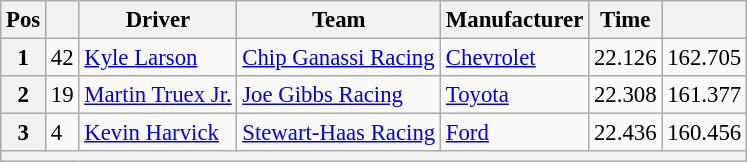<table class="wikitable" style="font-size:95%">
<tr>
<th>Pos</th>
<th></th>
<th>Driver</th>
<th>Team</th>
<th>Manufacturer</th>
<th>Time</th>
<th></th>
</tr>
<tr>
<th>1</th>
<td>42</td>
<td><a href='#'>Kyle Larson</a></td>
<td><a href='#'>Chip Ganassi Racing</a></td>
<td><a href='#'>Chevrolet</a></td>
<td>22.126</td>
<td>162.705</td>
</tr>
<tr>
<th>2</th>
<td>19</td>
<td><a href='#'>Martin Truex Jr.</a></td>
<td><a href='#'>Joe Gibbs Racing</a></td>
<td><a href='#'>Toyota</a></td>
<td>22.308</td>
<td>161.377</td>
</tr>
<tr>
<th>3</th>
<td>4</td>
<td><a href='#'>Kevin Harvick</a></td>
<td><a href='#'>Stewart-Haas Racing</a></td>
<td><a href='#'>Ford</a></td>
<td>22.436</td>
<td>160.456</td>
</tr>
<tr>
<th colspan="7"></th>
</tr>
</table>
